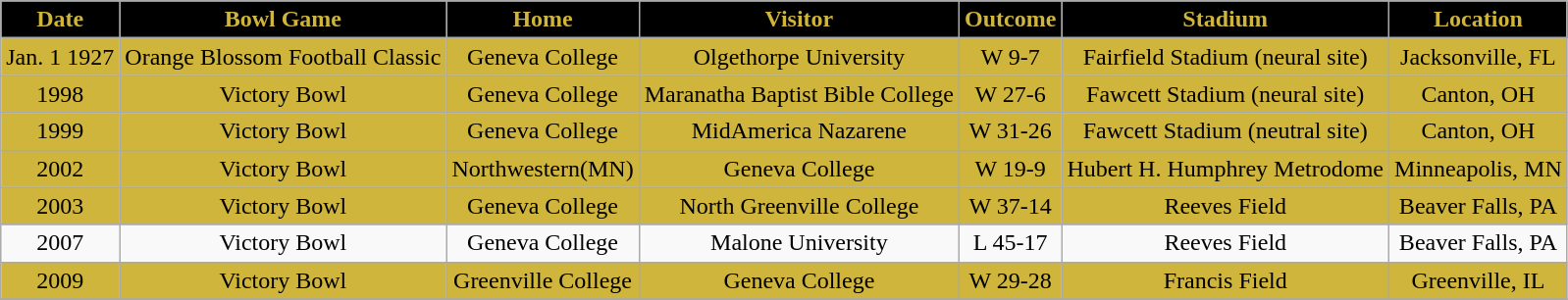<table class="wikitable">
<tr>
<th style="background: #000000; color: #CFB53B;">Date</th>
<th style="background: #000000; color: #CFB53B;">Bowl Game</th>
<th style="background: #000000; color: #CFB53B;">Home</th>
<th style="background: #000000; color: #CFB53B;">Visitor</th>
<th style="background: #000000; color: #CFB53B;">Outcome</th>
<th style="background: #000000; color: #CFB53B;">Stadium</th>
<th style="background: #000000; color: #CFB53B;">Location</th>
</tr>
<tr align="center">
<td bgcolor="#CFB53B">Jan. 1 1927</td>
<td bgcolor="#CFB53B">Orange Blossom Football Classic</td>
<td bgcolor="#CFB53B">Geneva College</td>
<td bgcolor="#CFB53B">Olgethorpe University</td>
<td bgcolor="#CFB53B">W 9-7</td>
<td bgcolor="#CFB53B">Fairfield Stadium (neural site)</td>
<td bgcolor="#CFB53B">Jacksonville, FL</td>
</tr>
<tr align="center">
<td bgcolor="#CFB53B">1998</td>
<td bgcolor="#CFB53B">Victory Bowl</td>
<td bgcolor="#CFB53B">Geneva College</td>
<td bgcolor="#CFB53B">Maranatha Baptist Bible College</td>
<td bgcolor="#CFB53B">W 27-6</td>
<td bgcolor="#CFB53B">Fawcett Stadium (neural site)</td>
<td bgcolor="#CFB53B">Canton, OH</td>
</tr>
<tr align="center">
<td bgcolor="#CFB53B">1999</td>
<td bgcolor="#CFB53B">Victory Bowl</td>
<td bgcolor="#CFB53B">Geneva College</td>
<td bgcolor="#CFB53B">MidAmerica Nazarene</td>
<td bgcolor="#CFB53B">W 31-26</td>
<td bgcolor="#CFB53B">Fawcett Stadium (neutral site)</td>
<td bgcolor="#CFB53B">Canton, OH</td>
</tr>
<tr align="center">
<td bgcolor="#CFB53B">2002</td>
<td bgcolor="#CFB53B">Victory Bowl</td>
<td bgcolor="#CFB53B">Northwestern(MN)</td>
<td bgcolor="#CFB53B">Geneva College</td>
<td bgcolor="#CFB53B">W 19-9</td>
<td bgcolor="#CFB53B">Hubert H. Humphrey Metrodome</td>
<td bgcolor="#CFB53B">Minneapolis, MN</td>
</tr>
<tr align="center">
<td bgcolor="#CFB53B">2003</td>
<td bgcolor="#CFB53B">Victory Bowl</td>
<td bgcolor="#CFB53B">Geneva College</td>
<td bgcolor="#CFB53B">North Greenville College</td>
<td bgcolor="#CFB53B">W 37-14</td>
<td bgcolor="#CFB53B">Reeves Field</td>
<td bgcolor="#CFB53B">Beaver Falls, PA</td>
</tr>
<tr align="center">
<td>2007</td>
<td>Victory Bowl</td>
<td>Geneva College</td>
<td>Malone University</td>
<td>L 45-17</td>
<td>Reeves Field</td>
<td>Beaver Falls, PA</td>
</tr>
<tr align="center">
<td bgcolor="#CFB53B">2009</td>
<td bgcolor="#CFB53B">Victory Bowl</td>
<td bgcolor="#CFB53B">Greenville College</td>
<td bgcolor="#CFB53B">Geneva College</td>
<td bgcolor="#CFB53B">W 29-28</td>
<td bgcolor="#CFB53B">Francis Field</td>
<td bgcolor="#CFB53B">Greenville, IL</td>
</tr>
<tr>
</tr>
</table>
